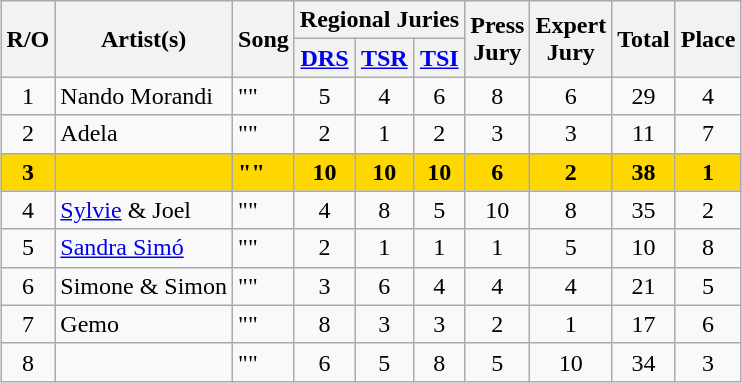<table class="sortable wikitable" style="margin: 1em auto 1em auto; text-align:center">
<tr>
<th rowspan="2">R/O</th>
<th rowspan="2">Artist(s)</th>
<th rowspan="2">Song</th>
<th colspan="3">Regional Juries</th>
<th rowspan="2">Press<br>Jury</th>
<th rowspan="2">Expert<br>Jury</th>
<th rowspan="2">Total</th>
<th rowspan="2">Place</th>
</tr>
<tr>
<th><a href='#'>DRS</a></th>
<th><a href='#'>TSR</a></th>
<th><a href='#'>TSI</a></th>
</tr>
<tr>
<td>1</td>
<td align="left">Nando Morandi</td>
<td align="left">""</td>
<td>5</td>
<td>4</td>
<td>6</td>
<td>8</td>
<td>6</td>
<td>29</td>
<td>4</td>
</tr>
<tr>
<td>2</td>
<td align="left">Adela</td>
<td align="left">""</td>
<td>2</td>
<td>1</td>
<td>2</td>
<td>3</td>
<td>3</td>
<td>11</td>
<td>7</td>
</tr>
<tr style="font-weight:bold; background:gold;">
<td>3</td>
<td align="left"></td>
<td align="left">""</td>
<td>10</td>
<td>10</td>
<td>10</td>
<td>6</td>
<td>2</td>
<td>38</td>
<td>1</td>
</tr>
<tr>
<td>4</td>
<td align="left"><a href='#'>Sylvie</a> & Joel</td>
<td align="left">""</td>
<td>4</td>
<td>8</td>
<td>5</td>
<td>10</td>
<td>8</td>
<td>35</td>
<td>2</td>
</tr>
<tr>
<td>5</td>
<td align="left"><a href='#'>Sandra Simó</a></td>
<td align="left">""</td>
<td>2</td>
<td>1</td>
<td>1</td>
<td>1</td>
<td>5</td>
<td>10</td>
<td>8</td>
</tr>
<tr>
<td>6</td>
<td align="left">Simone & Simon</td>
<td align="left">""</td>
<td>3</td>
<td>6</td>
<td>4</td>
<td>4</td>
<td>4</td>
<td>21</td>
<td>5</td>
</tr>
<tr>
<td>7</td>
<td align="left">Gemo</td>
<td align="left">""</td>
<td>8</td>
<td>3</td>
<td>3</td>
<td>2</td>
<td>1</td>
<td>17</td>
<td>6</td>
</tr>
<tr>
<td>8</td>
<td align="left"></td>
<td align="left">""</td>
<td>6</td>
<td>5</td>
<td>8</td>
<td>5</td>
<td>10</td>
<td>34</td>
<td>3</td>
</tr>
</table>
